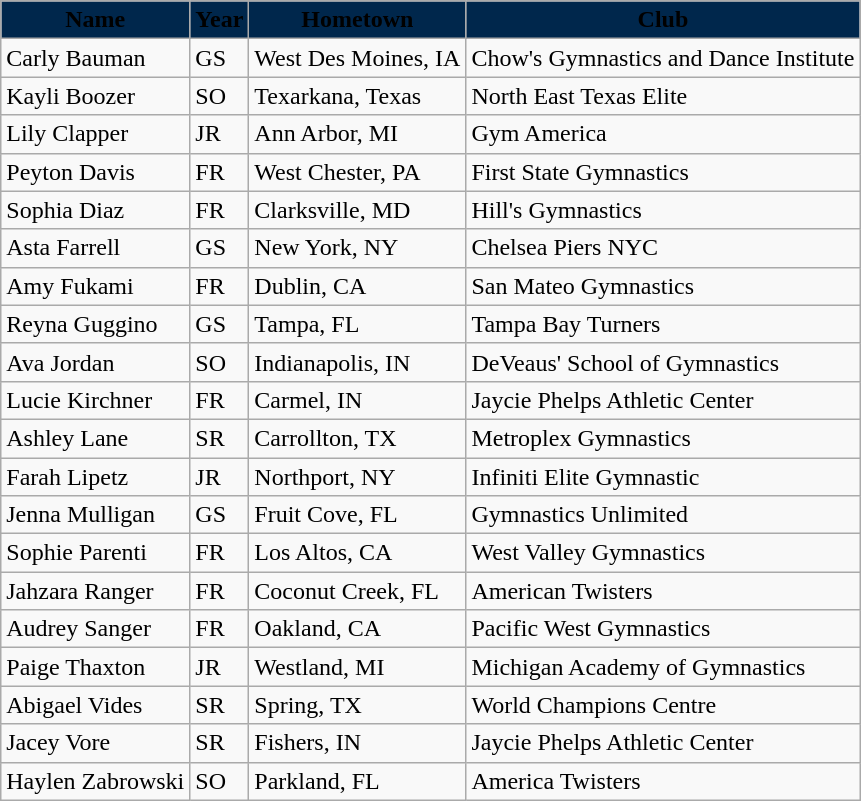<table class="wikitable">
<tr>
<td align=center bgcolor="00274C"><span><strong>Name</strong></span></td>
<td align=center bgcolor="00274C"><span><strong>Year</strong></span></td>
<td align=center bgcolor="00274C"><span><strong>Hometown</strong></span></td>
<td align=center bgcolor="00274C"><span><strong>Club</strong></span></td>
</tr>
<tr>
<td>Carly Bauman</td>
<td>GS</td>
<td>West Des Moines, IA</td>
<td>Chow's Gymnastics and Dance Institute</td>
</tr>
<tr>
<td>Kayli Boozer</td>
<td>SO</td>
<td>Texarkana, Texas</td>
<td>North East Texas Elite</td>
</tr>
<tr>
<td>Lily Clapper</td>
<td>JR</td>
<td>Ann Arbor, MI</td>
<td>Gym America</td>
</tr>
<tr>
<td>Peyton Davis</td>
<td>FR</td>
<td>West Chester, PA</td>
<td>First State Gymnastics</td>
</tr>
<tr>
<td>Sophia Diaz</td>
<td>FR</td>
<td>Clarksville, MD</td>
<td>Hill's Gymnastics</td>
</tr>
<tr>
<td>Asta Farrell</td>
<td>GS</td>
<td>New York, NY</td>
<td>Chelsea Piers NYC</td>
</tr>
<tr>
<td>Amy Fukami</td>
<td>FR</td>
<td>Dublin, CA</td>
<td>San Mateo Gymnastics</td>
</tr>
<tr>
<td>Reyna Guggino</td>
<td>GS</td>
<td>Tampa, FL</td>
<td>Tampa Bay Turners</td>
</tr>
<tr>
<td>Ava Jordan</td>
<td>SO</td>
<td>Indianapolis, IN</td>
<td>DeVeaus' School of Gymnastics</td>
</tr>
<tr>
<td>Lucie Kirchner</td>
<td>FR</td>
<td>Carmel, IN</td>
<td>Jaycie Phelps Athletic Center</td>
</tr>
<tr>
<td>Ashley Lane</td>
<td>SR</td>
<td>Carrollton, TX</td>
<td>Metroplex Gymnastics</td>
</tr>
<tr>
<td>Farah Lipetz</td>
<td>JR</td>
<td>Northport, NY</td>
<td>Infiniti Elite Gymnastic</td>
</tr>
<tr>
<td>Jenna Mulligan</td>
<td>GS</td>
<td>Fruit Cove, FL</td>
<td>Gymnastics Unlimited</td>
</tr>
<tr>
<td>Sophie Parenti</td>
<td>FR</td>
<td>Los Altos, CA</td>
<td>West Valley Gymnastics</td>
</tr>
<tr>
<td>Jahzara Ranger</td>
<td>FR</td>
<td>Coconut Creek, FL</td>
<td>American Twisters</td>
</tr>
<tr>
<td>Audrey Sanger</td>
<td>FR</td>
<td>Oakland, CA</td>
<td>Pacific West Gymnastics</td>
</tr>
<tr>
<td>Paige Thaxton</td>
<td>JR</td>
<td>Westland, MI</td>
<td>Michigan Academy of Gymnastics</td>
</tr>
<tr>
<td>Abigael Vides</td>
<td>SR</td>
<td>Spring, TX</td>
<td>World Champions Centre</td>
</tr>
<tr>
<td>Jacey Vore</td>
<td>SR</td>
<td>Fishers, IN</td>
<td>Jaycie Phelps Athletic Center</td>
</tr>
<tr>
<td>Haylen Zabrowski</td>
<td>SO</td>
<td>Parkland, FL</td>
<td>America Twisters</td>
</tr>
</table>
